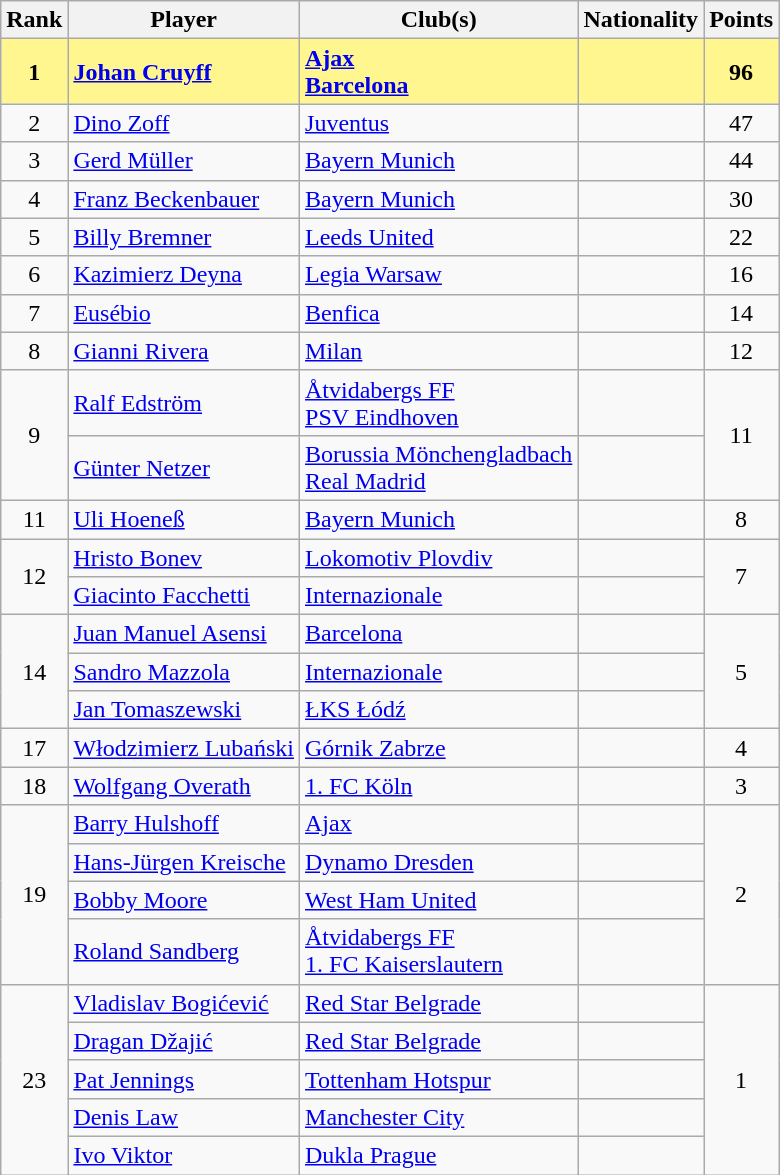<table class="wikitable" style="text-align: center;">
<tr>
<th>Rank</th>
<th>Player</th>
<th>Club(s)</th>
<th>Nationality</th>
<th>Points</th>
</tr>
<tr style="background-color: #FFF68F; font-weight: bold;">
<td>1</td>
<td align="left"><a href='#'>Johan Cruyff</a></td>
<td align="left"> <a href='#'>Ajax</a><br> <a href='#'>Barcelona</a></td>
<td align="left"></td>
<td>96</td>
</tr>
<tr>
<td>2</td>
<td align="left"><a href='#'>Dino Zoff</a></td>
<td align="left"> <a href='#'>Juventus</a></td>
<td align="left"></td>
<td>47</td>
</tr>
<tr>
<td>3</td>
<td align="left"><a href='#'>Gerd Müller</a></td>
<td align="left"> <a href='#'>Bayern Munich</a></td>
<td align="left"></td>
<td>44</td>
</tr>
<tr>
<td>4</td>
<td align="left"><a href='#'>Franz Beckenbauer</a></td>
<td align="left"> <a href='#'>Bayern Munich</a></td>
<td align="left"></td>
<td>30</td>
</tr>
<tr>
<td>5</td>
<td align="left"><a href='#'>Billy Bremner</a></td>
<td align="left"> <a href='#'>Leeds United</a></td>
<td align="left"></td>
<td>22</td>
</tr>
<tr>
<td>6</td>
<td align="left"><a href='#'>Kazimierz Deyna</a></td>
<td align="left"> <a href='#'>Legia Warsaw</a></td>
<td align="left"></td>
<td>16</td>
</tr>
<tr>
<td>7</td>
<td align="left"><a href='#'>Eusébio</a></td>
<td align="left"> <a href='#'>Benfica</a></td>
<td align="left"></td>
<td>14</td>
</tr>
<tr>
<td>8</td>
<td align="left"><a href='#'>Gianni Rivera</a></td>
<td align="left"> <a href='#'>Milan</a></td>
<td align="left"></td>
<td>12</td>
</tr>
<tr>
<td rowspan="2">9</td>
<td align="left"><a href='#'>Ralf Edström</a></td>
<td align="left"> <a href='#'>Åtvidabergs FF</a><br> <a href='#'>PSV Eindhoven</a></td>
<td align="left"></td>
<td rowspan="2">11</td>
</tr>
<tr>
<td align="left"><a href='#'>Günter Netzer</a></td>
<td align="left"> <a href='#'>Borussia Mönchengladbach</a><br> <a href='#'>Real Madrid</a></td>
<td align="left"></td>
</tr>
<tr>
<td>11</td>
<td align="left"><a href='#'>Uli Hoeneß</a></td>
<td align="left"> <a href='#'>Bayern Munich</a></td>
<td align="left"></td>
<td>8</td>
</tr>
<tr>
<td rowspan="2">12</td>
<td align="left"><a href='#'>Hristo Bonev</a></td>
<td align="left"> <a href='#'>Lokomotiv Plovdiv</a></td>
<td align="left"></td>
<td rowspan="2">7</td>
</tr>
<tr>
<td align="left"><a href='#'>Giacinto Facchetti</a></td>
<td align="left"> <a href='#'>Internazionale</a></td>
<td align="left"></td>
</tr>
<tr>
<td rowspan="3">14</td>
<td align="left"><a href='#'>Juan Manuel Asensi</a></td>
<td align="left"> <a href='#'>Barcelona</a></td>
<td align="left"></td>
<td rowspan="3">5</td>
</tr>
<tr>
<td align="left"><a href='#'>Sandro Mazzola</a></td>
<td align="left"> <a href='#'>Internazionale</a></td>
<td align="left"></td>
</tr>
<tr>
<td align="left"><a href='#'>Jan Tomaszewski</a></td>
<td align="left"> <a href='#'>ŁKS Łódź</a></td>
<td align="left"></td>
</tr>
<tr>
<td>17</td>
<td align="left"><a href='#'>Włodzimierz Lubański</a></td>
<td align="left"> <a href='#'>Górnik Zabrze</a></td>
<td align="left"></td>
<td>4</td>
</tr>
<tr>
<td>18</td>
<td align="left"><a href='#'>Wolfgang Overath</a></td>
<td align="left"> <a href='#'>1. FC Köln</a></td>
<td align="left"></td>
<td>3</td>
</tr>
<tr>
<td rowspan="4">19</td>
<td align="left"><a href='#'>Barry Hulshoff</a></td>
<td align="left"> <a href='#'>Ajax</a></td>
<td align="left"></td>
<td rowspan="4">2</td>
</tr>
<tr>
<td align="left"><a href='#'>Hans-Jürgen Kreische</a></td>
<td align="left"> <a href='#'>Dynamo Dresden</a></td>
<td align="left"></td>
</tr>
<tr>
<td align="left"><a href='#'>Bobby Moore</a></td>
<td align="left"> <a href='#'>West Ham United</a></td>
<td align="left"></td>
</tr>
<tr>
<td align="left"><a href='#'>Roland Sandberg</a></td>
<td align="left"> <a href='#'>Åtvidabergs FF</a><strong><br> </strong><a href='#'>1. FC Kaiserslautern</a></td>
<td align="left"></td>
</tr>
<tr>
<td rowspan="5">23</td>
<td align="left"><a href='#'>Vladislav Bogićević</a></td>
<td align="left"> <a href='#'>Red Star Belgrade</a></td>
<td align="left"></td>
<td rowspan="5">1</td>
</tr>
<tr>
<td align="left"><a href='#'>Dragan Džajić</a></td>
<td align="left"> <a href='#'>Red Star Belgrade</a></td>
<td align="left"></td>
</tr>
<tr>
<td align="left"><a href='#'>Pat Jennings</a></td>
<td align="left"> <a href='#'>Tottenham Hotspur</a></td>
<td align="left"></td>
</tr>
<tr>
<td align="left"><a href='#'>Denis Law</a></td>
<td align="left"> <a href='#'>Manchester City</a></td>
<td align="left"></td>
</tr>
<tr>
<td align="left"><a href='#'>Ivo Viktor</a></td>
<td align="left"> <a href='#'>Dukla Prague</a></td>
<td align="left"></td>
</tr>
</table>
